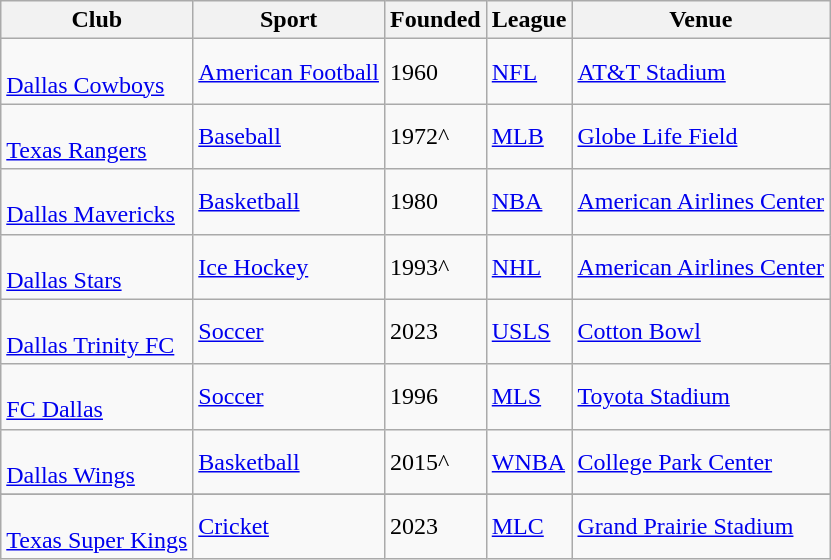<table class="wikitable">
<tr>
<th>Club</th>
<th>Sport</th>
<th>Founded</th>
<th>League</th>
<th>Venue</th>
</tr>
<tr>
<td> <br> <a href='#'>Dallas Cowboys</a></td>
<td><a href='#'>American Football</a></td>
<td>1960</td>
<td><a href='#'>NFL</a></td>
<td><a href='#'>AT&T Stadium</a></td>
</tr>
<tr>
<td> <br> <a href='#'>Texas Rangers</a></td>
<td><a href='#'>Baseball</a></td>
<td>1972^</td>
<td><a href='#'>MLB</a></td>
<td><a href='#'>Globe Life Field</a></td>
</tr>
<tr>
<td> <br> <a href='#'>Dallas Mavericks</a></td>
<td><a href='#'>Basketball</a></td>
<td>1980</td>
<td><a href='#'>NBA</a></td>
<td><a href='#'>American Airlines Center</a></td>
</tr>
<tr>
<td> <br> <a href='#'>Dallas Stars</a></td>
<td><a href='#'>Ice Hockey</a></td>
<td>1993^</td>
<td><a href='#'>NHL</a></td>
<td><a href='#'>American Airlines Center</a></td>
</tr>
<tr>
<td><br><a href='#'>Dallas Trinity FC</a></td>
<td><a href='#'>Soccer</a></td>
<td>2023</td>
<td><a href='#'>USLS</a></td>
<td><a href='#'>Cotton Bowl</a></td>
</tr>
<tr>
<td> <br> <a href='#'>FC Dallas</a></td>
<td><a href='#'>Soccer</a></td>
<td>1996</td>
<td><a href='#'>MLS</a></td>
<td><a href='#'>Toyota Stadium</a></td>
</tr>
<tr>
<td> <br> <a href='#'>Dallas Wings</a></td>
<td><a href='#'>Basketball</a></td>
<td>2015^</td>
<td><a href='#'>WNBA</a></td>
<td><a href='#'>College Park Center</a></td>
</tr>
<tr>
</tr>
<tr>
<td><br> <a href='#'>Texas Super Kings</a></td>
<td><a href='#'>Cricket</a></td>
<td>2023</td>
<td><a href='#'>MLC</a></td>
<td><a href='#'>Grand Prairie Stadium</a></td>
</tr>
</table>
